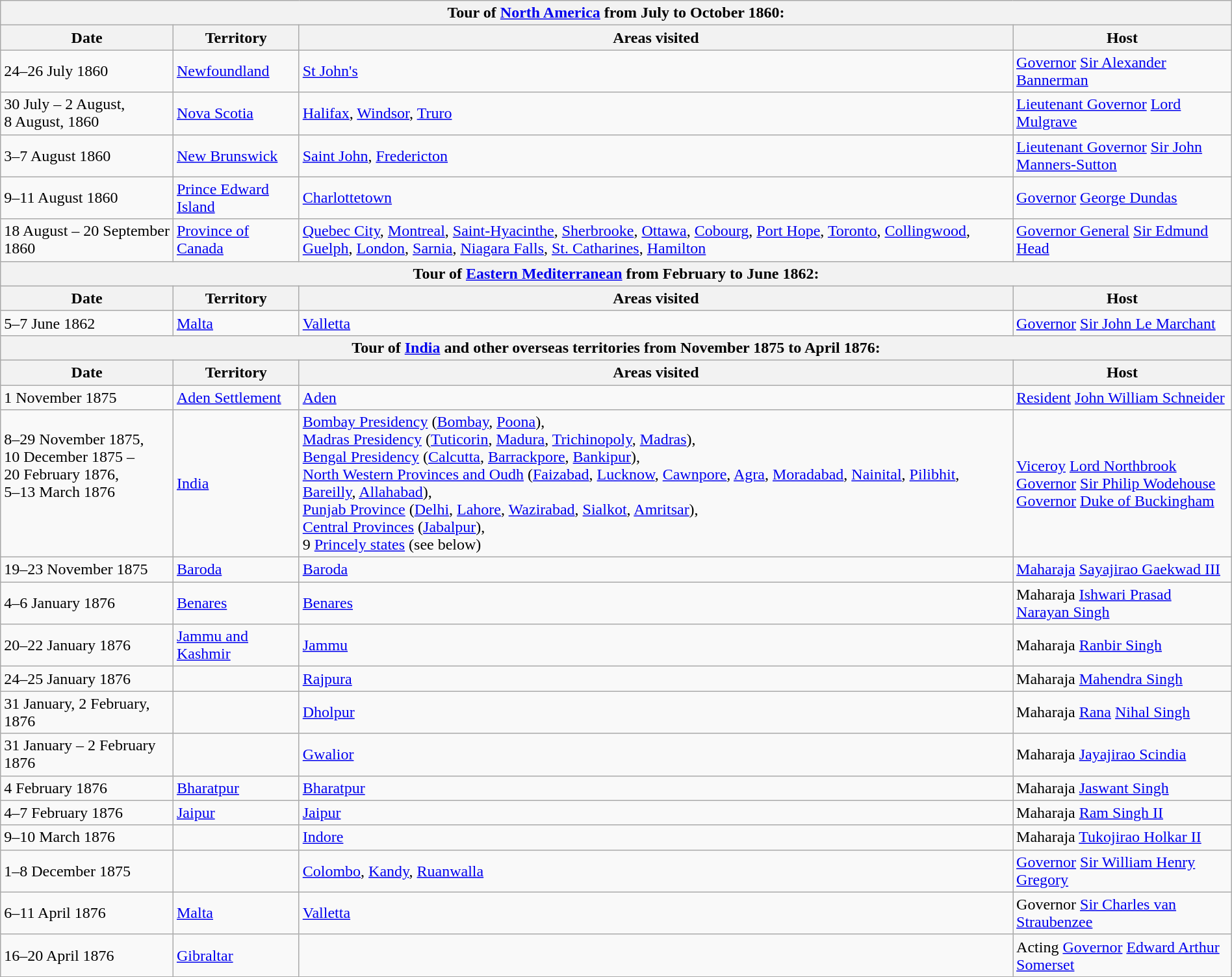<table class="wikitable sortable" border="1" style="margin: 1em auto 1em auto">
<tr>
<th colspan=4>Tour of <a href='#'>North America</a> from July to October 1860:</th>
</tr>
<tr>
<th class="unsortable">Date</th>
<th>Territory</th>
<th>Areas visited</th>
<th class="unsortable">Host</th>
</tr>
<tr>
<td nowrap>24–26 July 1860</td>
<td> <a href='#'>Newfoundland</a></td>
<td><a href='#'>St John's</a></td>
<td><a href='#'>Governor</a> <a href='#'>Sir Alexander Bannerman</a></td>
</tr>
<tr>
<td nowrap>30 July – 2 August, <br>8 August, 1860<br></td>
<td> <a href='#'>Nova Scotia</a></td>
<td><a href='#'>Halifax</a>, <a href='#'>Windsor</a>, <a href='#'>Truro</a></td>
<td><a href='#'>Lieutenant Governor</a> <a href='#'>Lord Mulgrave</a></td>
</tr>
<tr>
<td nowrap>3–7 August 1860</td>
<td> <a href='#'>New Brunswick</a></td>
<td><a href='#'>Saint John</a>, <a href='#'>Fredericton</a></td>
<td><a href='#'>Lieutenant Governor</a> <a href='#'>Sir John Manners-Sutton</a></td>
</tr>
<tr>
<td nowrap>9–11 August 1860</td>
<td> <a href='#'>Prince Edward Island</a></td>
<td><a href='#'>Charlottetown</a></td>
<td><a href='#'>Governor</a> <a href='#'>George Dundas</a></td>
</tr>
<tr>
<td nowrap>18 August – 20 September <br>1860<br></td>
<td> <a href='#'>Province of Canada</a></td>
<td><a href='#'>Quebec City</a>, <a href='#'>Montreal</a>, <a href='#'>Saint-Hyacinthe</a>, <a href='#'>Sherbrooke</a>, <a href='#'>Ottawa</a>, <a href='#'>Cobourg</a>, <a href='#'>Port Hope</a>, <a href='#'>Toronto</a>, <a href='#'>Collingwood</a>, <a href='#'>Guelph</a>, <a href='#'>London</a>, <a href='#'>Sarnia</a>, <a href='#'>Niagara Falls</a>, <a href='#'>St. Catharines</a>, <a href='#'>Hamilton</a></td>
<td><a href='#'>Governor General</a> <a href='#'>Sir Edmund Head</a></td>
</tr>
<tr>
<th colspan=4>Tour of <a href='#'>Eastern Mediterranean</a> from February to June 1862:</th>
</tr>
<tr>
<th class="unsortable">Date</th>
<th>Territory</th>
<th>Areas visited</th>
<th class="unsortable">Host</th>
</tr>
<tr>
<td nowrap>5–7 June 1862</td>
<td> <a href='#'>Malta</a></td>
<td><a href='#'>Valletta</a></td>
<td><a href='#'>Governor</a> <a href='#'>Sir John Le Marchant</a></td>
</tr>
<tr>
<th colspan=4>Tour of <a href='#'>India</a> and other overseas territories from November 1875 to April 1876:</th>
</tr>
<tr>
<th class="unsortable">Date</th>
<th>Territory</th>
<th>Areas visited</th>
<th class="unsortable">Host</th>
</tr>
<tr>
<td nowrap>1 November 1875</td>
<td> <a href='#'>Aden Settlement</a></td>
<td><a href='#'>Aden</a></td>
<td><a href='#'>Resident</a> <a href='#'>John William Schneider</a></td>
</tr>
<tr>
<td nowrap>8–29 November 1875, <br>10 December 1875 – <br>20 February 1876, <br>5–13 March 1876<br><br><br></td>
<td> <a href='#'>India</a></td>
<td><a href='#'>Bombay Presidency</a> (<a href='#'>Bombay</a>, <a href='#'>Poona</a>), <br><a href='#'>Madras Presidency</a> (<a href='#'>Tuticorin</a>, <a href='#'>Madura</a>, <a href='#'>Trichinopoly</a>, <a href='#'>Madras</a>), <br><a href='#'>Bengal Presidency</a> (<a href='#'>Calcutta</a>, <a href='#'>Barrackpore</a>, <a href='#'>Bankipur</a>), <br><a href='#'>North Western Provinces and Oudh</a> (<a href='#'>Faizabad</a>, <a href='#'>Lucknow</a>, <a href='#'>Cawnpore</a>, <a href='#'>Agra</a>, <a href='#'>Moradabad</a>, <a href='#'>Nainital</a>, <a href='#'>Pilibhit</a>, <a href='#'>Bareilly</a>, <a href='#'>Allahabad</a>), <br><a href='#'>Punjab Province</a> (<a href='#'>Delhi</a>, <a href='#'>Lahore</a>, <a href='#'>Wazirabad</a>, <a href='#'>Sialkot</a>, <a href='#'>Amritsar</a>), <br><a href='#'>Central Provinces</a> (<a href='#'>Jabalpur</a>), <br>9 <a href='#'>Princely states</a> (see below)</td>
<td><a href='#'>Viceroy</a> <a href='#'>Lord Northbrook</a><br><a href='#'>Governor</a> <a href='#'>Sir Philip Wodehouse</a><br><a href='#'>Governor</a> <a href='#'>Duke of Buckingham</a></td>
</tr>
<tr>
<td nowrap>19–23 November 1875<br></td>
<td> <a href='#'>Baroda</a></td>
<td><a href='#'>Baroda</a></td>
<td><a href='#'>Maharaja</a> <a href='#'>Sayajirao Gaekwad III</a></td>
</tr>
<tr>
<td nowrap>4–6 January 1876</td>
<td> <a href='#'>Benares</a></td>
<td><a href='#'>Benares</a></td>
<td>Maharaja <a href='#'>Ishwari Prasad Narayan Singh</a></td>
</tr>
<tr>
<td nowrap>20–22 January 1876</td>
<td> <a href='#'>Jammu and Kashmir</a></td>
<td><a href='#'>Jammu</a></td>
<td>Maharaja <a href='#'>Ranbir Singh</a></td>
</tr>
<tr>
<td nowrap>24–25 January 1876</td>
<td></td>
<td><a href='#'>Rajpura</a></td>
<td>Maharaja <a href='#'>Mahendra Singh</a></td>
</tr>
<tr>
<td nowrap>31 January, 2 February, <br>1876</td>
<td></td>
<td><a href='#'>Dholpur</a></td>
<td>Maharaja <a href='#'>Rana</a> <a href='#'>Nihal Singh</a></td>
</tr>
<tr>
<td nowrap>31 January – 2 February <br>1876</td>
<td></td>
<td><a href='#'>Gwalior</a></td>
<td>Maharaja <a href='#'>Jayajirao Scindia</a></td>
</tr>
<tr>
<td nowrap>4 February 1876</td>
<td> <a href='#'>Bharatpur</a></td>
<td><a href='#'>Bharatpur</a></td>
<td>Maharaja <a href='#'>Jaswant Singh</a></td>
</tr>
<tr>
<td nowrap>4–7 February 1876</td>
<td> <a href='#'>Jaipur</a></td>
<td><a href='#'>Jaipur</a></td>
<td>Maharaja <a href='#'>Ram Singh II</a></td>
</tr>
<tr>
<td nowrap>9–10 March 1876</td>
<td></td>
<td><a href='#'>Indore</a></td>
<td>Maharaja <a href='#'>Tukojirao Holkar II</a></td>
</tr>
<tr>
<td nowrap>1–8 December 1875<br></td>
<td></td>
<td><a href='#'>Colombo</a>, <a href='#'>Kandy</a>, <a href='#'>Ruanwalla</a></td>
<td><a href='#'>Governor</a> <a href='#'>Sir William Henry Gregory</a></td>
</tr>
<tr>
<td nowrap>6–11 April 1876</td>
<td> <a href='#'>Malta</a></td>
<td><a href='#'>Valletta</a></td>
<td>Governor <a href='#'>Sir Charles van Straubenzee</a></td>
</tr>
<tr>
<td nowrap>16–20 April 1876</td>
<td> <a href='#'>Gibraltar</a></td>
<td></td>
<td>Acting <a href='#'>Governor</a> <a href='#'>Edward Arthur Somerset</a></td>
</tr>
</table>
